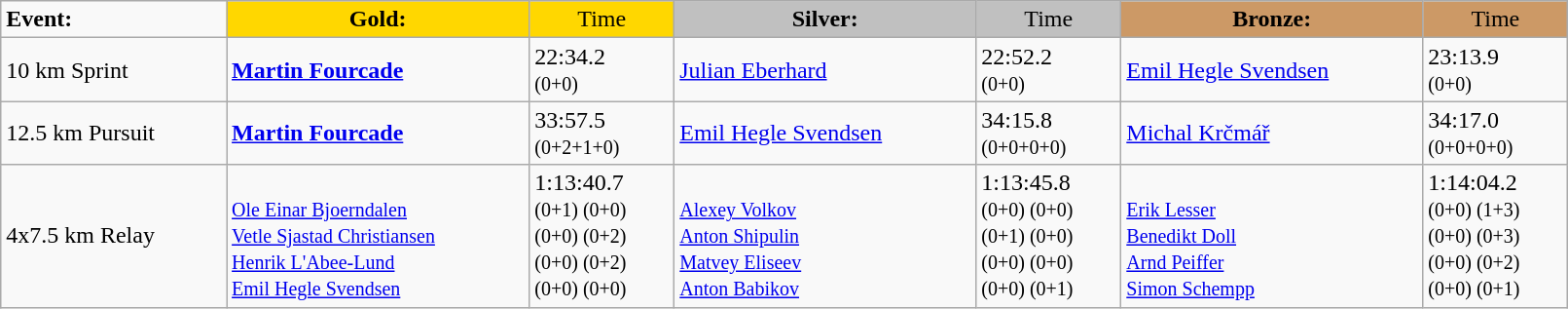<table class="wikitable" width=85%>
<tr>
<td><strong>Event:</strong></td>
<td style="text-align:center;background-color:gold;"><strong>Gold:</strong></td>
<td style="text-align:center;background-color:gold;">Time</td>
<td style="text-align:center;background-color:silver;"><strong>Silver:</strong></td>
<td style="text-align:center;background-color:silver;">Time</td>
<td style="text-align:center;background-color:#CC9966;"><strong>Bronze:</strong></td>
<td style="text-align:center;background-color:#CC9966;">Time</td>
</tr>
<tr>
<td>10 km Sprint<br></td>
<td><strong><a href='#'>Martin Fourcade</a></strong><br><small></small></td>
<td>22:34.2<br><small>(0+0)</small></td>
<td><a href='#'>Julian Eberhard</a><br><small></small></td>
<td>22:52.2<br><small>(0+0)</small></td>
<td><a href='#'>Emil Hegle Svendsen</a><br><small></small></td>
<td>23:13.9<br><small>(0+0)</small></td>
</tr>
<tr>
<td>12.5 km Pursuit<br></td>
<td><strong><a href='#'>Martin Fourcade</a></strong><br><small></small></td>
<td>33:57.5<br><small>(0+2+1+0)</small></td>
<td><a href='#'>Emil Hegle Svendsen</a><br><small></small></td>
<td>34:15.8<br><small>(0+0+0+0)</small></td>
<td><a href='#'>Michal Krčmář</a><br><small></small></td>
<td>34:17.0<br><small>(0+0+0+0)</small></td>
</tr>
<tr>
<td>4x7.5 km Relay<br></td>
<td><strong></strong><br><small><a href='#'>Ole Einar Bjoerndalen</a><br><a href='#'>Vetle Sjastad Christiansen</a><br><a href='#'>Henrik L'Abee-Lund</a><br><a href='#'>Emil Hegle Svendsen</a></small></td>
<td>1:13:40.7<br><small>(0+1) (0+0)<br>(0+0) (0+2)<br>(0+0) (0+2)<br>(0+0) (0+0)</small></td>
<td><br><small><a href='#'>Alexey Volkov</a><br><a href='#'>Anton Shipulin</a><br><a href='#'>Matvey Eliseev</a><br><a href='#'>Anton Babikov</a></small></td>
<td>1:13:45.8<br><small>(0+0) (0+0)<br>(0+1) (0+0)<br>(0+0) (0+0)<br>(0+0) (0+1)</small></td>
<td><br><small><a href='#'>Erik Lesser</a><br><a href='#'>Benedikt Doll</a><br><a href='#'>Arnd Peiffer</a><br><a href='#'>Simon Schempp</a></small></td>
<td>1:14:04.2<br><small>(0+0) (1+3)<br>(0+0) (0+3)<br>(0+0) (0+2)<br>(0+0) (0+1)</small></td>
</tr>
</table>
